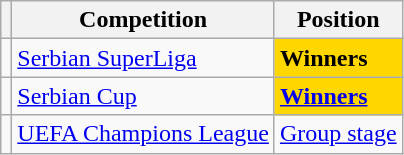<table class="wikitable">
<tr>
<th></th>
<th>Competition</th>
<th>Position</th>
</tr>
<tr>
<td></td>
<td><a href='#'>Serbian SuperLiga</a></td>
<td style="background:gold;"><strong>Winners</strong></td>
</tr>
<tr>
<td></td>
<td><a href='#'>Serbian Cup</a></td>
<td bgcolor=gold><strong> <a href='#'>Winners</a></strong></td>
</tr>
<tr>
<td></td>
<td><a href='#'>UEFA Champions League</a></td>
<td><a href='#'>Group stage</a></td>
</tr>
</table>
